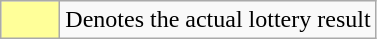<table class="wikitable">
<tr>
<td style="background:#ff9; width:2em; text-align:center;"></td>
<td style="text-align:left">Denotes the actual lottery result</td>
</tr>
</table>
